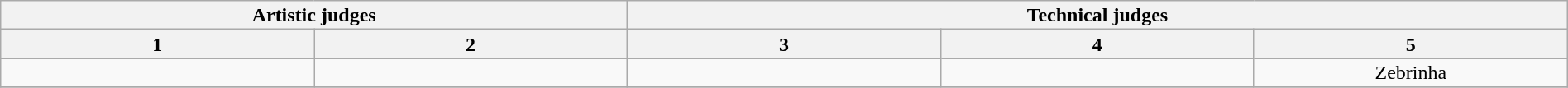<table class="wikitable" style="font-size:100%; line-height:16px; text-align:center" width="100%">
<tr>
<th colspan=2>Artistic judges</th>
<th colspan=3>Technical judges</th>
</tr>
<tr>
<th width="20.0%">1</th>
<th width="20.0%">2</th>
<th width="20.0%">3</th>
<th width="20.0%">4</th>
<th width="20.0%">5</th>
</tr>
<tr>
<td></td>
<td></td>
<td></td>
<td></td>
<td>Zebrinha</td>
</tr>
<tr>
</tr>
</table>
